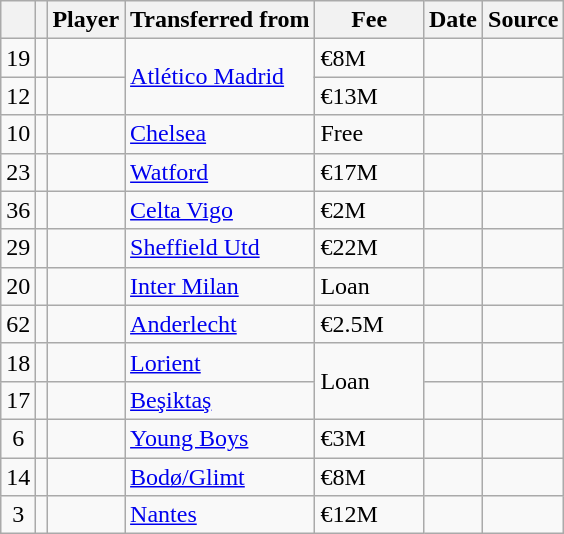<table class="wikitable plainrowheaders sortable">
<tr>
<th></th>
<th></th>
<th scope=col>Player</th>
<th>Transferred from</th>
<th !scope=col; style="width: 65px;">Fee</th>
<th scope=col>Date</th>
<th scope=col>Source</th>
</tr>
<tr>
<td align=center>19</td>
<td align=center></td>
<td></td>
<td rowspan="2"> <a href='#'>Atlético Madrid</a></td>
<td>€8M</td>
<td></td>
<td></td>
</tr>
<tr>
<td align=center>12</td>
<td align=center></td>
<td></td>
<td>€13M</td>
<td></td>
<td></td>
</tr>
<tr>
<td align=center>10</td>
<td align=center></td>
<td></td>
<td> <a href='#'>Chelsea</a></td>
<td>Free</td>
<td></td>
<td></td>
</tr>
<tr>
<td align=center>23</td>
<td align=center></td>
<td></td>
<td> <a href='#'>Watford</a></td>
<td>€17M</td>
<td></td>
<td></td>
</tr>
<tr>
<td align=center>36</td>
<td align=center></td>
<td></td>
<td> <a href='#'>Celta Vigo</a></td>
<td>€2M</td>
<td></td>
<td></td>
</tr>
<tr>
<td align=center>29</td>
<td align=center></td>
<td></td>
<td> <a href='#'>Sheffield Utd</a></td>
<td>€22M</td>
<td></td>
<td></td>
</tr>
<tr>
<td align=center>20</td>
<td align=center></td>
<td></td>
<td> <a href='#'>Inter Milan</a></td>
<td>Loan</td>
<td></td>
<td></td>
</tr>
<tr>
<td align=center>62</td>
<td align=center></td>
<td></td>
<td> <a href='#'>Anderlecht</a></td>
<td>€2.5M</td>
<td></td>
<td></td>
</tr>
<tr>
<td align=center>18</td>
<td align=center></td>
<td></td>
<td> <a href='#'>Lorient</a></td>
<td rowspan="2">Loan</td>
<td></td>
<td></td>
</tr>
<tr>
<td align=center>17</td>
<td align=center></td>
<td></td>
<td> <a href='#'>Beşiktaş</a></td>
<td></td>
<td></td>
</tr>
<tr>
<td align=center>6</td>
<td align=center></td>
<td></td>
<td> <a href='#'>Young Boys</a></td>
<td>€3M</td>
<td></td>
<td></td>
</tr>
<tr>
<td align=center>14</td>
<td align=center></td>
<td></td>
<td> <a href='#'>Bodø/Glimt</a></td>
<td>€8M</td>
<td></td>
<td></td>
</tr>
<tr>
<td align=center>3</td>
<td align=center></td>
<td></td>
<td> <a href='#'>Nantes</a></td>
<td>€12M</td>
<td></td>
<td></td>
</tr>
</table>
